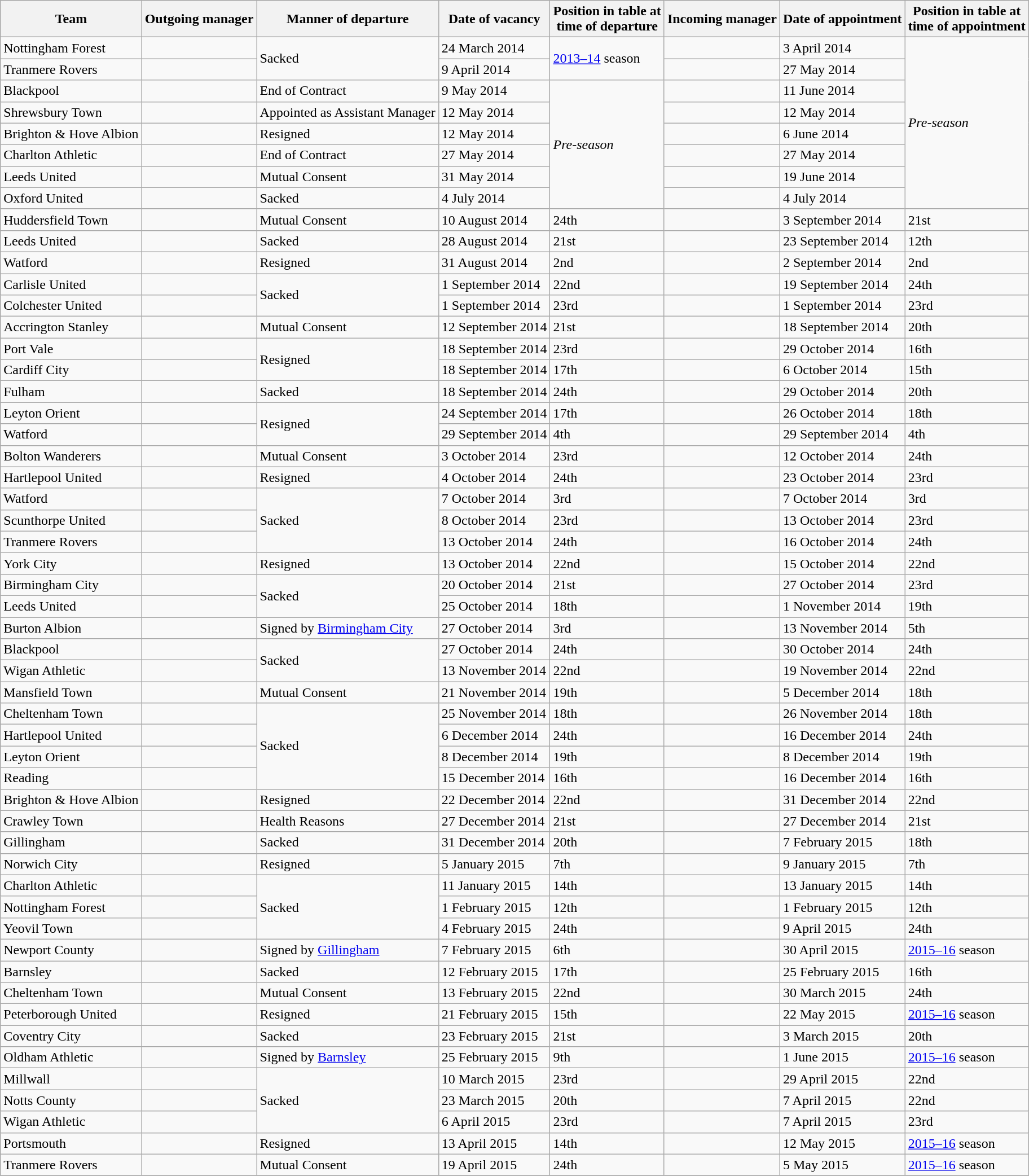<table class="wikitable">
<tr>
<th>Team</th>
<th>Outgoing manager</th>
<th>Manner of departure</th>
<th>Date of vacancy</th>
<th>Position in table at<br>time of departure</th>
<th>Incoming manager</th>
<th>Date of appointment</th>
<th>Position in table at<br>time of appointment</th>
</tr>
<tr>
<td>Nottingham Forest</td>
<td></td>
<td rowspan=2>Sacked</td>
<td>24 March 2014</td>
<td rowspan=2><a href='#'>2013–14</a> season</td>
<td></td>
<td>3 April 2014</td>
<td rowspan=8><em>Pre-season</em></td>
</tr>
<tr>
<td>Tranmere Rovers</td>
<td></td>
<td>9 April 2014</td>
<td></td>
<td>27 May 2014</td>
</tr>
<tr>
<td>Blackpool</td>
<td></td>
<td>End of Contract</td>
<td>9 May 2014</td>
<td rowspan=6><em>Pre-season</em></td>
<td></td>
<td>11 June 2014</td>
</tr>
<tr>
<td>Shrewsbury Town</td>
<td></td>
<td>Appointed as Assistant Manager</td>
<td>12 May 2014</td>
<td></td>
<td>12 May 2014</td>
</tr>
<tr>
<td>Brighton & Hove Albion</td>
<td></td>
<td>Resigned</td>
<td>12 May 2014</td>
<td></td>
<td>6 June 2014</td>
</tr>
<tr>
<td>Charlton Athletic</td>
<td></td>
<td>End of Contract</td>
<td>27 May 2014</td>
<td></td>
<td>27 May 2014</td>
</tr>
<tr>
<td>Leeds United</td>
<td></td>
<td>Mutual Consent</td>
<td>31 May 2014</td>
<td></td>
<td>19 June 2014</td>
</tr>
<tr>
<td>Oxford United</td>
<td></td>
<td>Sacked</td>
<td>4 July 2014</td>
<td></td>
<td>4 July 2014</td>
</tr>
<tr>
<td>Huddersfield Town</td>
<td></td>
<td>Mutual Consent</td>
<td>10 August 2014</td>
<td>24th</td>
<td></td>
<td>3 September 2014</td>
<td>21st</td>
</tr>
<tr>
<td>Leeds United</td>
<td></td>
<td>Sacked</td>
<td>28 August 2014</td>
<td>21st</td>
<td></td>
<td>23 September 2014</td>
<td>12th</td>
</tr>
<tr>
<td>Watford</td>
<td></td>
<td>Resigned</td>
<td>31 August 2014</td>
<td>2nd</td>
<td></td>
<td>2 September 2014</td>
<td>2nd</td>
</tr>
<tr>
<td>Carlisle United</td>
<td></td>
<td rowspan=2>Sacked</td>
<td>1 September 2014</td>
<td>22nd</td>
<td></td>
<td>19 September 2014</td>
<td>24th</td>
</tr>
<tr>
<td>Colchester United</td>
<td></td>
<td>1 September 2014</td>
<td>23rd</td>
<td></td>
<td>1 September 2014</td>
<td>23rd</td>
</tr>
<tr>
<td>Accrington Stanley</td>
<td></td>
<td>Mutual Consent</td>
<td>12 September 2014</td>
<td>21st</td>
<td></td>
<td>18 September 2014</td>
<td>20th</td>
</tr>
<tr>
<td>Port Vale</td>
<td></td>
<td rowspan=2>Resigned</td>
<td>18 September 2014</td>
<td>23rd</td>
<td></td>
<td>29 October 2014</td>
<td>16th</td>
</tr>
<tr>
<td>Cardiff City</td>
<td></td>
<td>18 September 2014</td>
<td>17th</td>
<td></td>
<td>6 October 2014</td>
<td>15th</td>
</tr>
<tr>
<td>Fulham</td>
<td></td>
<td>Sacked</td>
<td>18 September 2014</td>
<td>24th</td>
<td></td>
<td>29 October 2014</td>
<td>20th</td>
</tr>
<tr>
<td>Leyton Orient</td>
<td></td>
<td rowspan=2>Resigned</td>
<td>24 September 2014</td>
<td>17th</td>
<td></td>
<td>26 October 2014</td>
<td>18th</td>
</tr>
<tr>
<td>Watford</td>
<td></td>
<td>29 September 2014</td>
<td>4th</td>
<td></td>
<td>29 September 2014</td>
<td>4th</td>
</tr>
<tr>
<td>Bolton Wanderers</td>
<td></td>
<td>Mutual Consent</td>
<td>3 October 2014</td>
<td>23rd</td>
<td></td>
<td>12 October 2014</td>
<td>24th</td>
</tr>
<tr>
<td>Hartlepool United</td>
<td></td>
<td>Resigned</td>
<td>4 October 2014</td>
<td>24th</td>
<td></td>
<td>23 October 2014</td>
<td>23rd</td>
</tr>
<tr>
<td>Watford</td>
<td></td>
<td rowspan=3>Sacked</td>
<td>7 October 2014</td>
<td>3rd</td>
<td></td>
<td>7 October 2014</td>
<td>3rd</td>
</tr>
<tr>
<td>Scunthorpe United</td>
<td></td>
<td>8 October 2014</td>
<td>23rd</td>
<td></td>
<td>13 October 2014</td>
<td>23rd</td>
</tr>
<tr>
<td>Tranmere Rovers</td>
<td></td>
<td>13 October 2014</td>
<td>24th</td>
<td></td>
<td>16 October 2014</td>
<td>24th</td>
</tr>
<tr>
<td>York City</td>
<td></td>
<td>Resigned</td>
<td>13 October 2014</td>
<td>22nd</td>
<td></td>
<td>15 October 2014</td>
<td>22nd</td>
</tr>
<tr>
<td>Birmingham City</td>
<td></td>
<td rowspan=2>Sacked</td>
<td>20 October 2014</td>
<td>21st</td>
<td></td>
<td>27 October 2014</td>
<td>23rd</td>
</tr>
<tr>
<td>Leeds United</td>
<td></td>
<td>25 October 2014</td>
<td>18th</td>
<td></td>
<td>1 November 2014</td>
<td>19th</td>
</tr>
<tr>
<td>Burton Albion</td>
<td></td>
<td>Signed by <a href='#'>Birmingham City</a></td>
<td>27 October 2014</td>
<td>3rd</td>
<td></td>
<td>13 November 2014</td>
<td>5th</td>
</tr>
<tr>
<td>Blackpool</td>
<td></td>
<td rowspan=2>Sacked</td>
<td>27 October 2014</td>
<td>24th</td>
<td></td>
<td>30 October 2014</td>
<td>24th</td>
</tr>
<tr>
<td>Wigan Athletic</td>
<td></td>
<td>13 November 2014</td>
<td>22nd</td>
<td></td>
<td>19 November 2014 </td>
<td>22nd</td>
</tr>
<tr>
<td>Mansfield Town</td>
<td></td>
<td>Mutual Consent</td>
<td>21 November 2014</td>
<td>19th</td>
<td></td>
<td>5 December 2014</td>
<td>18th</td>
</tr>
<tr>
<td>Cheltenham Town</td>
<td></td>
<td rowspan=4>Sacked</td>
<td>25 November 2014</td>
<td>18th</td>
<td></td>
<td>26 November 2014</td>
<td>18th</td>
</tr>
<tr>
<td>Hartlepool United</td>
<td></td>
<td>6 December 2014</td>
<td>24th</td>
<td></td>
<td>16 December 2014</td>
<td>24th</td>
</tr>
<tr>
<td>Leyton Orient</td>
<td></td>
<td>8 December 2014</td>
<td>19th</td>
<td></td>
<td>8 December 2014</td>
<td>19th</td>
</tr>
<tr>
<td>Reading</td>
<td></td>
<td>15 December 2014</td>
<td>16th</td>
<td></td>
<td>16 December 2014</td>
<td>16th</td>
</tr>
<tr>
<td>Brighton & Hove Albion</td>
<td></td>
<td>Resigned</td>
<td>22 December 2014</td>
<td>22nd</td>
<td></td>
<td>31 December 2014</td>
<td>22nd</td>
</tr>
<tr>
<td>Crawley Town</td>
<td></td>
<td>Health Reasons</td>
<td>27 December 2014</td>
<td>21st</td>
<td></td>
<td>27 December 2014</td>
<td>21st</td>
</tr>
<tr>
<td>Gillingham</td>
<td></td>
<td>Sacked</td>
<td>31 December 2014</td>
<td>20th</td>
<td></td>
<td>7 February 2015</td>
<td>18th</td>
</tr>
<tr>
<td>Norwich City</td>
<td></td>
<td>Resigned</td>
<td>5 January 2015</td>
<td>7th</td>
<td></td>
<td>9 January 2015</td>
<td>7th</td>
</tr>
<tr>
<td>Charlton Athletic</td>
<td></td>
<td rowspan=3>Sacked</td>
<td>11 January 2015</td>
<td>14th</td>
<td></td>
<td>13 January 2015</td>
<td>14th</td>
</tr>
<tr>
<td>Nottingham Forest</td>
<td></td>
<td>1 February 2015</td>
<td>12th</td>
<td></td>
<td>1 February 2015</td>
<td>12th</td>
</tr>
<tr>
<td>Yeovil Town</td>
<td></td>
<td>4 February 2015</td>
<td>24th</td>
<td></td>
<td>9 April 2015</td>
<td>24th</td>
</tr>
<tr>
<td>Newport County</td>
<td></td>
<td>Signed by <a href='#'>Gillingham</a></td>
<td>7 February 2015</td>
<td>6th</td>
<td></td>
<td>30 April 2015</td>
<td><a href='#'>2015–16</a> season</td>
</tr>
<tr>
<td>Barnsley</td>
<td></td>
<td>Sacked</td>
<td>12 February 2015</td>
<td>17th</td>
<td></td>
<td>25 February 2015</td>
<td>16th</td>
</tr>
<tr>
<td>Cheltenham Town</td>
<td></td>
<td>Mutual Consent</td>
<td>13 February 2015</td>
<td>22nd</td>
<td></td>
<td>30 March 2015</td>
<td>24th</td>
</tr>
<tr>
<td>Peterborough United</td>
<td></td>
<td>Resigned</td>
<td>21 February 2015</td>
<td>15th</td>
<td></td>
<td>22 May 2015</td>
<td><a href='#'>2015–16</a> season</td>
</tr>
<tr>
<td>Coventry City</td>
<td></td>
<td>Sacked</td>
<td>23 February 2015</td>
<td>21st</td>
<td></td>
<td>3 March 2015</td>
<td>20th</td>
</tr>
<tr>
<td>Oldham Athletic</td>
<td></td>
<td>Signed by <a href='#'>Barnsley</a></td>
<td>25 February 2015</td>
<td>9th</td>
<td></td>
<td>1 June 2015</td>
<td><a href='#'>2015–16</a> season</td>
</tr>
<tr>
<td>Millwall</td>
<td></td>
<td rowspan=3>Sacked</td>
<td>10 March 2015</td>
<td>23rd</td>
<td></td>
<td>29 April 2015</td>
<td>22nd</td>
</tr>
<tr>
<td>Notts County</td>
<td></td>
<td>23 March 2015</td>
<td>20th</td>
<td></td>
<td>7 April 2015</td>
<td>22nd</td>
</tr>
<tr>
<td>Wigan Athletic</td>
<td></td>
<td>6 April 2015</td>
<td>23rd</td>
<td></td>
<td>7 April 2015</td>
<td>23rd</td>
</tr>
<tr>
<td>Portsmouth</td>
<td></td>
<td>Resigned</td>
<td>13 April 2015</td>
<td>14th</td>
<td></td>
<td>12 May 2015</td>
<td><a href='#'>2015–16</a> season</td>
</tr>
<tr>
<td>Tranmere Rovers</td>
<td></td>
<td>Mutual Consent</td>
<td>19 April 2015</td>
<td>24th</td>
<td></td>
<td>5 May 2015</td>
<td><a href='#'>2015–16</a> season</td>
</tr>
<tr>
</tr>
</table>
